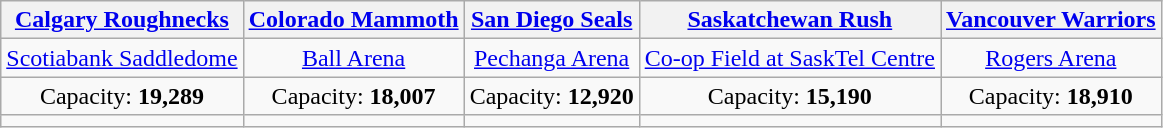<table class="wikitable" style="text-align:center">
<tr>
<th><a href='#'>Calgary Roughnecks</a></th>
<th><a href='#'>Colorado Mammoth</a></th>
<th><a href='#'>San Diego Seals</a></th>
<th><a href='#'>Saskatchewan Rush</a></th>
<th><a href='#'>Vancouver Warriors</a></th>
</tr>
<tr>
<td><a href='#'>Scotiabank Saddledome</a></td>
<td><a href='#'>Ball Arena</a></td>
<td><a href='#'>Pechanga Arena</a></td>
<td><a href='#'>Co-op Field at SaskTel Centre</a></td>
<td><a href='#'>Rogers Arena</a></td>
</tr>
<tr>
<td>Capacity: <strong>19,289 </strong></td>
<td>Capacity: <strong>18,007</strong></td>
<td>Capacity: <strong>12,920</strong></td>
<td>Capacity: <strong>15,190</strong></td>
<td>Capacity: <strong>18,910</strong></td>
</tr>
<tr>
<td></td>
<td></td>
<td></td>
<td></td>
<td></td>
</tr>
</table>
